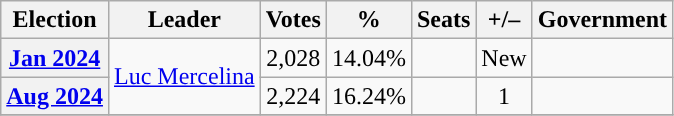<table class=wikitable style="text-align:center">
<tr>
<th>Election</th>
<th>Leader</th>
<th>Votes</th>
<th>%</th>
<th>Seats</th>
<th>+/–</th>
<th>Government</th>
</tr>
<tr>
<th><a href='#'>Jan 2024</a></th>
<td rowspan=2><a href='#'>Luc Mercelina</a></td>
<td>2,028</td>
<td>14.04%</td>
<td></td>
<td>New</td>
<td></td>
</tr>
<tr>
<th><a href='#'>Aug 2024</a></th>
<td>2,224</td>
<td>16.24%</td>
<td></td>
<td> 1</td>
<td></td>
</tr>
<tr>
</tr>
</table>
